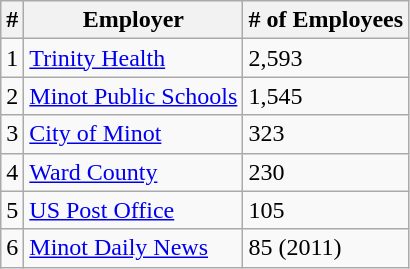<table class="wikitable">
<tr>
<th>#</th>
<th>Employer</th>
<th># of Employees</th>
</tr>
<tr>
<td>1</td>
<td><a href='#'>Trinity Health</a></td>
<td>2,593</td>
</tr>
<tr>
<td>2</td>
<td><a href='#'>Minot Public Schools</a></td>
<td>1,545</td>
</tr>
<tr>
<td>3</td>
<td><a href='#'>City of Minot</a></td>
<td>323</td>
</tr>
<tr>
<td>4</td>
<td><a href='#'>Ward County</a></td>
<td>230</td>
</tr>
<tr>
<td>5</td>
<td><a href='#'>US Post Office</a></td>
<td>105</td>
</tr>
<tr>
<td>6</td>
<td><a href='#'>Minot Daily News</a></td>
<td>85 (2011)</td>
</tr>
</table>
